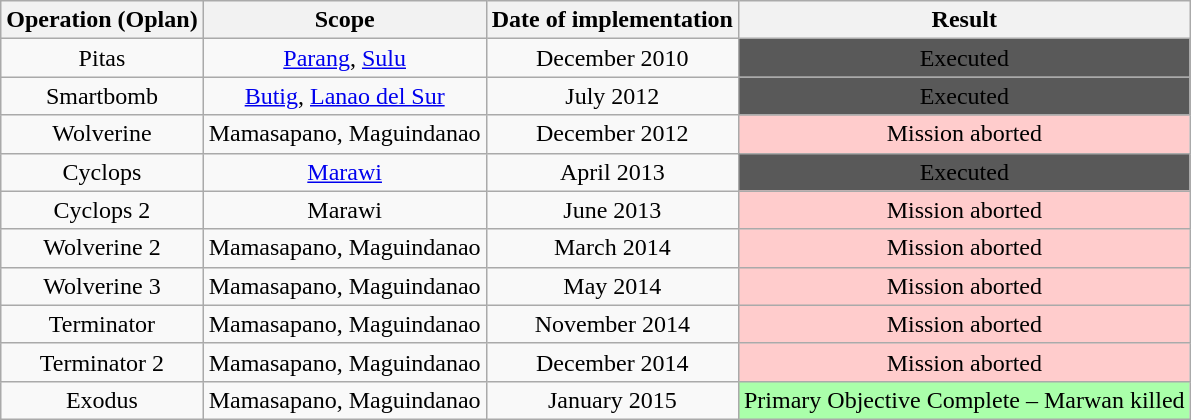<table class="wikitable" style="text-align:center">
<tr>
<th scope="col">Operation (Oplan)</th>
<th scope="col">Scope</th>
<th scope="col">Date of implementation</th>
<th scope="col">Result</th>
</tr>
<tr>
<td>Pitas</td>
<td><a href='#'>Parang</a>, <a href='#'>Sulu</a></td>
<td>December 2010</td>
<td bgcolor=#595959>Executed</td>
</tr>
<tr>
<td>Smartbomb</td>
<td><a href='#'>Butig</a>, <a href='#'>Lanao del Sur</a></td>
<td>July 2012</td>
<td bgcolor=#595959>Executed</td>
</tr>
<tr>
<td>Wolverine</td>
<td>Mamasapano, Maguindanao</td>
<td>December 2012</td>
<td bgcolor=#ffcccc>Mission aborted</td>
</tr>
<tr>
<td>Cyclops</td>
<td><a href='#'>Marawi</a></td>
<td>April 2013</td>
<td bgcolor=#595959>Executed</td>
</tr>
<tr>
<td>Cyclops 2</td>
<td>Marawi</td>
<td>June 2013</td>
<td bgcolor=#ffcccc>Mission aborted</td>
</tr>
<tr>
<td>Wolverine 2</td>
<td>Mamasapano, Maguindanao</td>
<td>March 2014</td>
<td bgcolor=#ffcccc>Mission aborted</td>
</tr>
<tr>
<td>Wolverine 3</td>
<td>Mamasapano, Maguindanao</td>
<td>May 2014</td>
<td bgcolor=#ffcccc>Mission aborted</td>
</tr>
<tr>
<td>Terminator</td>
<td>Mamasapano, Maguindanao</td>
<td>November 2014</td>
<td bgcolor=#ffcccc>Mission aborted</td>
</tr>
<tr>
<td>Terminator 2</td>
<td>Mamasapano, Maguindanao</td>
<td>December 2014</td>
<td bgcolor=#ffcccc>Mission aborted</td>
</tr>
<tr>
<td>Exodus</td>
<td>Mamasapano, Maguindanao</td>
<td>January 2015</td>
<td bgcolor=#aaffaa>Primary Objective Complete – Marwan killed</td>
</tr>
</table>
